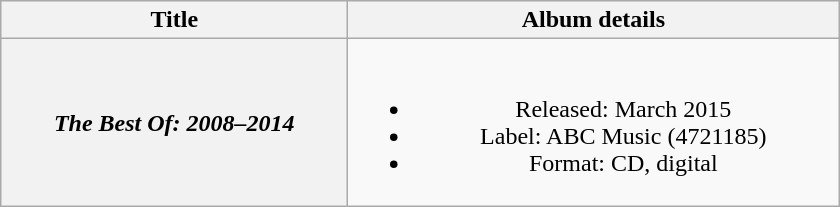<table class="wikitable plainrowheaders" style="text-align:center;" border="1">
<tr>
<th scope="col" rowspan="1" style="width:14em;">Title</th>
<th scope="col" rowspan="1" style="width:20em;">Album details</th>
</tr>
<tr>
<th scope="row"><em>The Best Of: 2008–2014</em></th>
<td><br><ul><li>Released: March 2015</li><li>Label: ABC Music (4721185)</li><li>Format: CD, digital</li></ul></td>
</tr>
</table>
